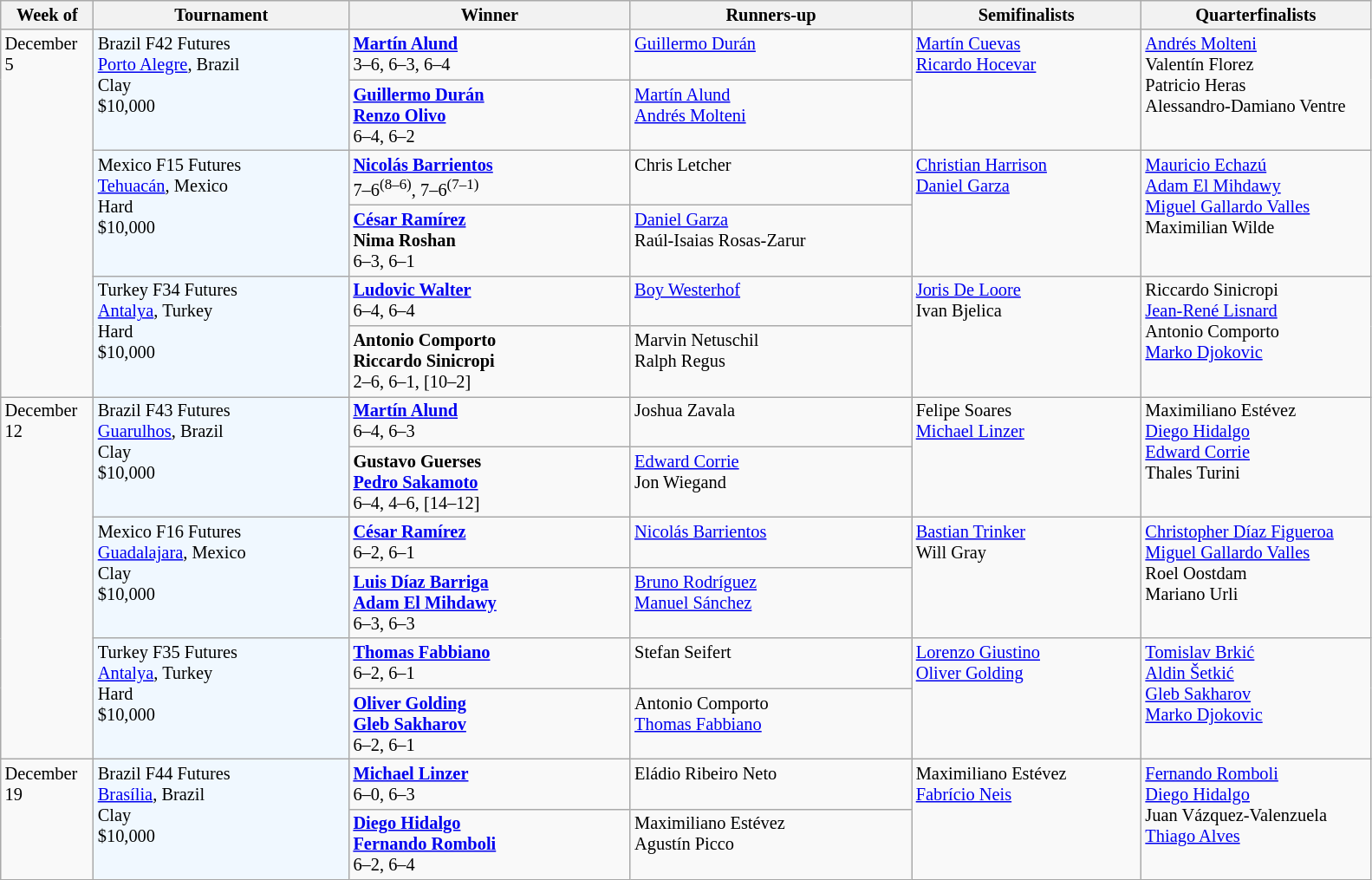<table class="wikitable" style="font-size:85%;">
<tr>
<th width="65">Week of</th>
<th style="width:190px;">Tournament</th>
<th style="width:210px;">Winner</th>
<th style="width:210px;">Runners-up</th>
<th style="width:170px;">Semifinalists</th>
<th style="width:170px;">Quarterfinalists</th>
</tr>
<tr valign=top>
<td rowspan=6>December 5</td>
<td rowspan=2 style="background:#f0f8ff;">Brazil F42 Futures<br> <a href='#'>Porto Alegre</a>, Brazil <br> Clay <br> $10,000</td>
<td> <strong><a href='#'>Martín Alund</a></strong> <br> 3–6, 6–3, 6–4</td>
<td> <a href='#'>Guillermo Durán</a></td>
<td rowspan=2> <a href='#'>Martín Cuevas</a> <br>  <a href='#'>Ricardo Hocevar</a></td>
<td rowspan=2> <a href='#'>Andrés Molteni</a> <br>  Valentín Florez <br>  Patricio Heras <br>  Alessandro-Damiano Ventre</td>
</tr>
<tr valign=top>
<td> <strong><a href='#'>Guillermo Durán</a></strong> <br>  <strong><a href='#'>Renzo Olivo</a></strong> <br> 6–4, 6–2</td>
<td> <a href='#'>Martín Alund</a> <br>  <a href='#'>Andrés Molteni</a></td>
</tr>
<tr valign=top>
<td rowspan=2 style="background:#f0f8ff;">Mexico F15 Futures<br> <a href='#'>Tehuacán</a>, Mexico <br> Hard <br> $10,000</td>
<td> <strong><a href='#'>Nicolás Barrientos</a></strong> <br> 7–6<sup>(8–6)</sup>, 7–6<sup>(7–1)</sup></td>
<td> Chris Letcher</td>
<td rowspan=2> <a href='#'>Christian Harrison</a> <br>  <a href='#'>Daniel Garza</a></td>
<td rowspan=2> <a href='#'>Mauricio Echazú</a> <br>  <a href='#'>Adam El Mihdawy</a> <br>  <a href='#'>Miguel Gallardo Valles</a> <br>  Maximilian Wilde</td>
</tr>
<tr valign=top>
<td> <strong><a href='#'>César Ramírez</a></strong> <br>  <strong>Nima Roshan</strong> <br> 6–3, 6–1</td>
<td> <a href='#'>Daniel Garza</a> <br>  Raúl-Isaias Rosas-Zarur</td>
</tr>
<tr valign=top>
<td rowspan=2 style="background:#f0f8ff;">Turkey F34 Futures<br> <a href='#'>Antalya</a>, Turkey <br> Hard <br> $10,000</td>
<td> <strong><a href='#'>Ludovic Walter</a></strong> <br> 6–4, 6–4</td>
<td> <a href='#'>Boy Westerhof</a></td>
<td rowspan=2> <a href='#'>Joris De Loore</a> <br>  Ivan Bjelica</td>
<td rowspan=2> Riccardo Sinicropi <br>  <a href='#'>Jean-René Lisnard</a> <br>  Antonio Comporto <br>  <a href='#'>Marko Djokovic</a></td>
</tr>
<tr valign=top>
<td> <strong>Antonio Comporto</strong> <br>  <strong>Riccardo Sinicropi</strong> <br> 2–6, 6–1, [10–2]</td>
<td> Marvin Netuschil <br>  Ralph Regus</td>
</tr>
<tr valign=top>
<td rowspan=6>December 12</td>
<td rowspan=2 style="background:#f0f8ff;">Brazil F43 Futures<br> <a href='#'>Guarulhos</a>, Brazil <br> Clay <br> $10,000</td>
<td> <strong><a href='#'>Martín Alund</a></strong> <br> 6–4, 6–3</td>
<td> Joshua Zavala</td>
<td rowspan=2> Felipe Soares <br>  <a href='#'>Michael Linzer</a></td>
<td rowspan=2> Maximiliano Estévez <br>  <a href='#'>Diego Hidalgo</a> <br>  <a href='#'>Edward Corrie</a> <br>  Thales Turini</td>
</tr>
<tr valign=top>
<td> <strong>Gustavo Guerses</strong> <br>  <strong><a href='#'>Pedro Sakamoto</a></strong> <br> 6–4, 4–6, [14–12]</td>
<td> <a href='#'>Edward Corrie</a> <br>  Jon Wiegand</td>
</tr>
<tr valign=top>
<td rowspan=2 style="background:#f0f8ff;">Mexico F16 Futures<br> <a href='#'>Guadalajara</a>, Mexico <br> Clay <br> $10,000</td>
<td> <strong><a href='#'>César Ramírez</a></strong> <br> 6–2, 6–1</td>
<td> <a href='#'>Nicolás Barrientos</a></td>
<td rowspan=2> <a href='#'>Bastian Trinker</a> <br>  Will Gray</td>
<td rowspan=2> <a href='#'>Christopher Díaz Figueroa</a> <br>  <a href='#'>Miguel Gallardo Valles</a> <br>  Roel Oostdam <br>  Mariano Urli</td>
</tr>
<tr valign=top>
<td> <strong><a href='#'>Luis Díaz Barriga</a></strong> <br>  <strong><a href='#'>Adam El Mihdawy</a></strong> <br> 6–3, 6–3</td>
<td> <a href='#'>Bruno Rodríguez</a> <br>  <a href='#'>Manuel Sánchez</a></td>
</tr>
<tr valign=top>
<td rowspan=2 style="background:#f0f8ff;">Turkey F35 Futures<br> <a href='#'>Antalya</a>, Turkey <br> Hard <br> $10,000</td>
<td> <strong><a href='#'>Thomas Fabbiano</a></strong> <br> 6–2, 6–1</td>
<td> Stefan Seifert</td>
<td rowspan=2> <a href='#'>Lorenzo Giustino</a> <br>  <a href='#'>Oliver Golding</a></td>
<td rowspan=2> <a href='#'>Tomislav Brkić</a> <br>  <a href='#'>Aldin Šetkić</a> <br>  <a href='#'>Gleb Sakharov</a> <br>  <a href='#'>Marko Djokovic</a></td>
</tr>
<tr valign=top>
<td> <strong><a href='#'>Oliver Golding</a></strong> <br>  <strong><a href='#'>Gleb Sakharov</a></strong> <br> 6–2, 6–1</td>
<td> Antonio Comporto <br>  <a href='#'>Thomas Fabbiano</a></td>
</tr>
<tr valign=top>
<td rowspan=2>December 19</td>
<td rowspan=2 style="background:#f0f8ff;">Brazil F44 Futures<br> <a href='#'>Brasília</a>, Brazil <br> Clay <br> $10,000</td>
<td> <strong><a href='#'>Michael Linzer</a></strong> <br> 6–0, 6–3</td>
<td> Eládio Ribeiro Neto</td>
<td rowspan=2> Maximiliano Estévez <br>  <a href='#'>Fabrício Neis</a></td>
<td rowspan=2> <a href='#'>Fernando Romboli</a> <br>  <a href='#'>Diego Hidalgo</a> <br>  Juan Vázquez-Valenzuela <br>  <a href='#'>Thiago Alves</a></td>
</tr>
<tr valign=top>
<td> <strong><a href='#'>Diego Hidalgo</a></strong> <br>  <strong><a href='#'>Fernando Romboli</a></strong> <br> 6–2, 6–4</td>
<td> Maximiliano Estévez <br>  Agustín Picco</td>
</tr>
</table>
